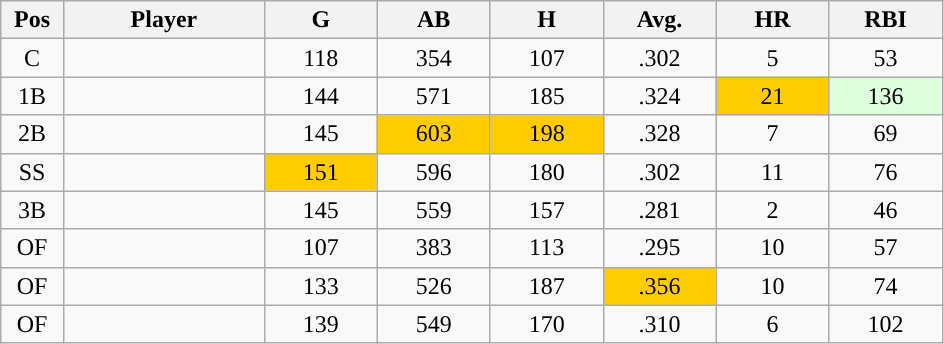<table class="wikitable sortable">
<tr>
<th bgcolor="#DDDDFF" width="5%">Pos</th>
<th bgcolor="#DDDDFF" width="16%">Player</th>
<th bgcolor="#DDDDFF" width="9%">G</th>
<th bgcolor="#DDDDFF" width="9%">AB</th>
<th bgcolor="#DDDDFF" width="9%">H</th>
<th bgcolor="#DDDDFF" width="9%">Avg.</th>
<th bgcolor="#DDDDFF" width="9%">HR</th>
<th bgcolor="#DDDDFF" width="9%">RBI</th>
</tr>
<tr align="center">
<td>C</td>
<td></td>
<td>118</td>
<td>354</td>
<td>107</td>
<td>.302</td>
<td>5</td>
<td>53</td>
</tr>
<tr align="center">
<td>1B</td>
<td></td>
<td>144</td>
<td>571</td>
<td>185</td>
<td>.324</td>
<td style="background:#fc0;">21</td>
<td style="background:#DDFFDD;">136</td>
</tr>
<tr align="center">
<td>2B</td>
<td></td>
<td>145</td>
<td style="background:#fc0;">603</td>
<td style="background:#fc0;">198</td>
<td>.328</td>
<td>7</td>
<td>69</td>
</tr>
<tr align="center">
<td>SS</td>
<td></td>
<td style="background:#fc0;">151</td>
<td>596</td>
<td>180</td>
<td>.302</td>
<td>11</td>
<td>76</td>
</tr>
<tr align="center">
<td>3B</td>
<td></td>
<td>145</td>
<td>559</td>
<td>157</td>
<td>.281</td>
<td>2</td>
<td>46</td>
</tr>
<tr align="center">
<td>OF</td>
<td></td>
<td>107</td>
<td>383</td>
<td>113</td>
<td>.295</td>
<td>10</td>
<td>57</td>
</tr>
<tr align="center">
<td>OF</td>
<td></td>
<td>133</td>
<td>526</td>
<td>187</td>
<td style="background:#fc0;">.356</td>
<td>10</td>
<td>74</td>
</tr>
<tr align="center">
<td>OF</td>
<td></td>
<td>139</td>
<td>549</td>
<td>170</td>
<td>.310</td>
<td>6</td>
<td>102</td>
</tr>
</table>
